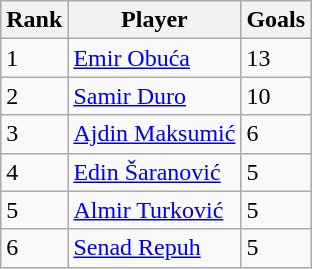<table class="wikitable">
<tr>
<th>Rank</th>
<th>Player</th>
<th>Goals</th>
</tr>
<tr>
<td>1</td>
<td><a href='#'>Emir Obuća</a></td>
<td>13</td>
</tr>
<tr>
<td>2</td>
<td><a href='#'>Samir Duro</a></td>
<td>10</td>
</tr>
<tr>
<td>3</td>
<td><a href='#'>Ajdin Maksumić</a></td>
<td>6</td>
</tr>
<tr>
<td>4</td>
<td><a href='#'>Edin Šaranović</a></td>
<td>5</td>
</tr>
<tr>
<td>5</td>
<td><a href='#'>Almir Turković</a></td>
<td>5</td>
</tr>
<tr>
<td>6</td>
<td><a href='#'>Senad Repuh</a></td>
<td>5</td>
</tr>
</table>
